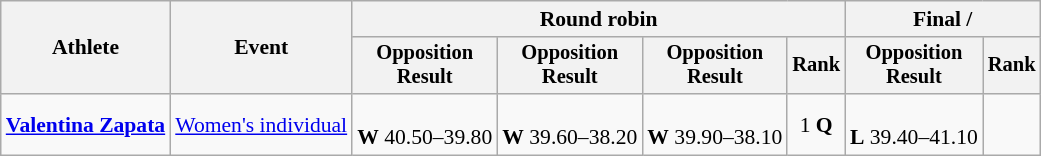<table class=wikitable style=font-size:90%;text-align:center>
<tr>
<th rowspan=2>Athlete</th>
<th rowspan=2>Event</th>
<th colspan=4>Round robin</th>
<th colspan=2>Final / </th>
</tr>
<tr style=font-size:95%>
<th>Opposition<br>Result</th>
<th>Opposition<br>Result</th>
<th>Opposition<br>Result</th>
<th>Rank</th>
<th>Opposition<br>Result</th>
<th>Rank</th>
</tr>
<tr>
<td align=left><strong><a href='#'>Valentina Zapata</a></strong></td>
<td align=left><a href='#'>Women's individual</a></td>
<td><br><strong>W</strong> 40.50–39.80</td>
<td><br><strong>W</strong> 39.60–38.20</td>
<td><br><strong>W</strong> 39.90–38.10</td>
<td>1 <strong>Q</strong></td>
<td><br><strong>L</strong> 39.40–41.10</td>
<td></td>
</tr>
</table>
